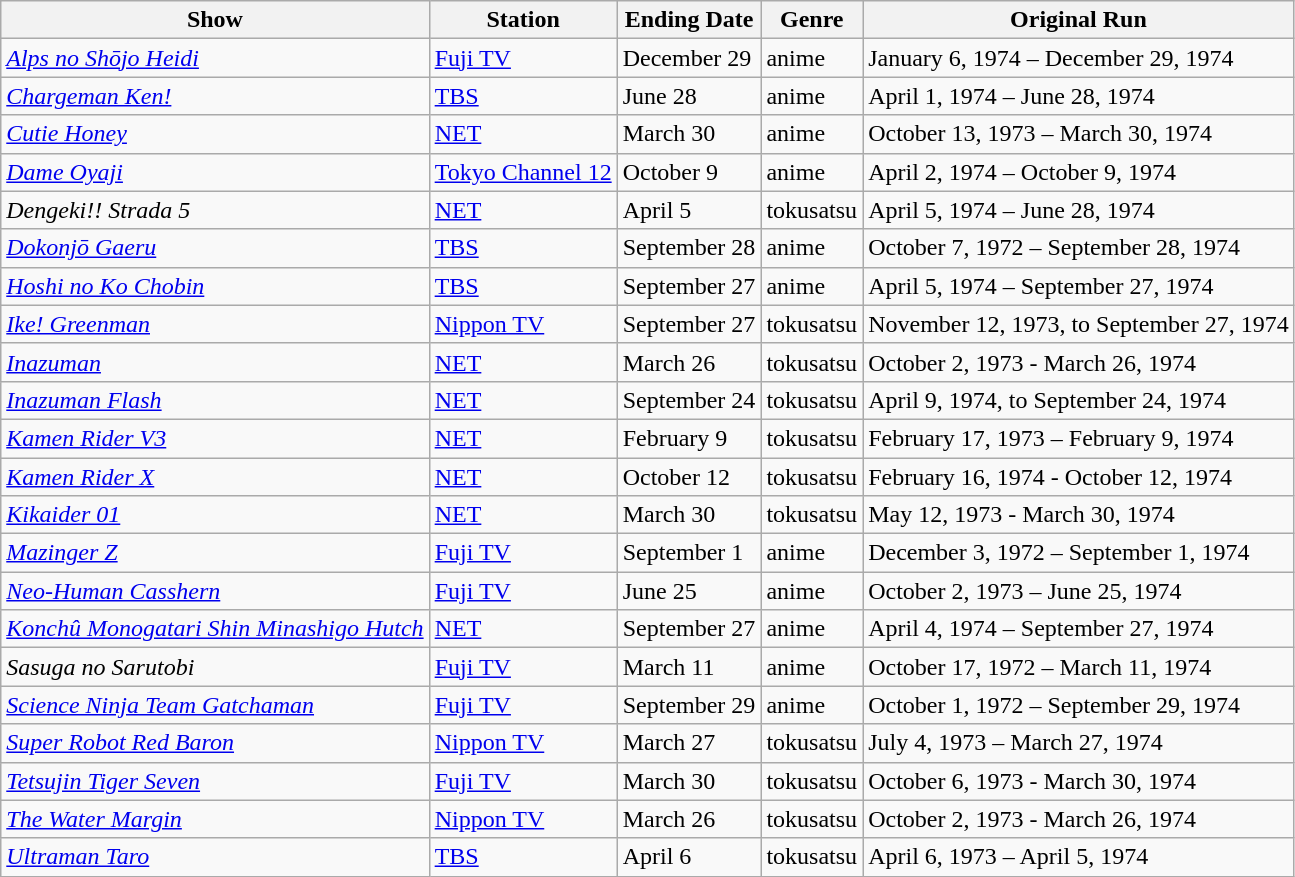<table class="wikitable sortable">
<tr>
<th>Show</th>
<th>Station</th>
<th>Ending Date</th>
<th>Genre</th>
<th>Original Run</th>
</tr>
<tr>
<td><em><a href='#'>Alps no Shōjo Heidi</a></em></td>
<td><a href='#'>Fuji TV</a></td>
<td>December 29</td>
<td>anime</td>
<td>January 6, 1974 – December 29, 1974</td>
</tr>
<tr>
<td><em><a href='#'>Chargeman Ken!</a></em></td>
<td><a href='#'>TBS</a></td>
<td>June 28</td>
<td>anime</td>
<td>April 1, 1974 – June 28, 1974</td>
</tr>
<tr>
<td><em><a href='#'>Cutie Honey</a></em></td>
<td><a href='#'>NET</a></td>
<td>March 30</td>
<td>anime</td>
<td>October 13, 1973 – March 30, 1974</td>
</tr>
<tr>
<td><em><a href='#'>Dame Oyaji</a></em></td>
<td><a href='#'>Tokyo Channel 12</a></td>
<td>October 9</td>
<td>anime</td>
<td>April 2, 1974 – October 9, 1974</td>
</tr>
<tr>
<td><em>Dengeki!! Strada 5</em></td>
<td><a href='#'>NET</a></td>
<td>April 5</td>
<td>tokusatsu</td>
<td>April 5, 1974 – June 28, 1974</td>
</tr>
<tr>
<td><em><a href='#'>Dokonjō Gaeru</a></em></td>
<td><a href='#'>TBS</a></td>
<td>September 28</td>
<td>anime</td>
<td>October 7, 1972 – September 28, 1974</td>
</tr>
<tr>
<td><em><a href='#'>Hoshi no Ko Chobin</a></em></td>
<td><a href='#'>TBS</a></td>
<td>September 27</td>
<td>anime</td>
<td>April 5, 1974 – September 27, 1974</td>
</tr>
<tr>
<td><em><a href='#'>Ike! Greenman</a></em></td>
<td><a href='#'>Nippon TV</a></td>
<td>September 27</td>
<td>tokusatsu</td>
<td>November 12, 1973, to September 27, 1974</td>
</tr>
<tr>
<td><em><a href='#'>Inazuman</a></em></td>
<td><a href='#'>NET</a></td>
<td>March 26</td>
<td>tokusatsu</td>
<td>October 2, 1973 - March 26, 1974</td>
</tr>
<tr>
<td><em><a href='#'>Inazuman Flash</a></em></td>
<td><a href='#'>NET</a></td>
<td>September 24</td>
<td>tokusatsu</td>
<td>April 9, 1974, to September 24, 1974</td>
</tr>
<tr>
<td><em><a href='#'>Kamen Rider V3</a></em></td>
<td><a href='#'>NET</a></td>
<td>February 9</td>
<td>tokusatsu</td>
<td>February 17, 1973 – February 9, 1974</td>
</tr>
<tr>
<td><em><a href='#'>Kamen Rider X</a></em></td>
<td><a href='#'>NET</a></td>
<td>October 12</td>
<td>tokusatsu</td>
<td>February 16, 1974 - October 12, 1974</td>
</tr>
<tr>
<td><em><a href='#'>Kikaider 01</a></em></td>
<td><a href='#'>NET</a></td>
<td>March 30</td>
<td>tokusatsu</td>
<td>May 12, 1973 - March 30, 1974</td>
</tr>
<tr>
<td><em><a href='#'>Mazinger Z</a></em></td>
<td><a href='#'>Fuji TV</a></td>
<td>September 1</td>
<td>anime</td>
<td>December 3, 1972 – September 1, 1974</td>
</tr>
<tr>
<td><em><a href='#'>Neo-Human Casshern</a></em></td>
<td><a href='#'>Fuji TV</a></td>
<td>June 25</td>
<td>anime</td>
<td>October 2, 1973 – June 25, 1974</td>
</tr>
<tr>
<td><em><a href='#'>Konchû Monogatari Shin Minashigo Hutch</a></em></td>
<td><a href='#'>NET</a></td>
<td>September 27</td>
<td>anime</td>
<td>April 4, 1974 – September 27, 1974</td>
</tr>
<tr>
<td><em>Sasuga no Sarutobi</em></td>
<td><a href='#'>Fuji TV</a></td>
<td>March 11</td>
<td>anime</td>
<td>October 17, 1972 – March 11, 1974</td>
</tr>
<tr>
<td><em><a href='#'>Science Ninja Team Gatchaman</a></em></td>
<td><a href='#'>Fuji TV</a></td>
<td>September 29</td>
<td>anime</td>
<td>October 1, 1972 – September 29, 1974</td>
</tr>
<tr>
<td><em><a href='#'>Super Robot Red Baron</a></em></td>
<td><a href='#'>Nippon TV</a></td>
<td>March 27</td>
<td>tokusatsu</td>
<td>July 4, 1973 – March 27, 1974</td>
</tr>
<tr>
<td><em><a href='#'>Tetsujin Tiger Seven</a></em></td>
<td><a href='#'>Fuji TV</a></td>
<td>March 30</td>
<td>tokusatsu</td>
<td>October 6, 1973 - March 30, 1974</td>
</tr>
<tr>
<td><em><a href='#'>The Water Margin</a></em></td>
<td><a href='#'>Nippon TV</a></td>
<td>March 26</td>
<td>tokusatsu</td>
<td>October 2, 1973 - March 26, 1974</td>
</tr>
<tr>
<td><em><a href='#'>Ultraman Taro</a></em></td>
<td><a href='#'>TBS</a></td>
<td>April 6</td>
<td>tokusatsu</td>
<td>April 6, 1973 – April 5, 1974</td>
</tr>
</table>
